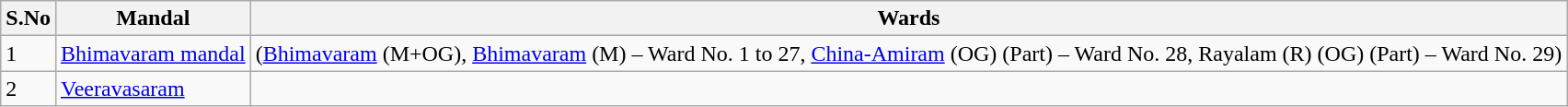<table class="wikitable sortable">
<tr>
<th>S.No</th>
<th>Mandal</th>
<th>Wards</th>
</tr>
<tr>
<td>1</td>
<td><a href='#'>Bhimavaram mandal</a></td>
<td>(<a href='#'>Bhimavaram</a> (M+OG), <a href='#'>Bhimavaram</a> (M) – Ward No. 1 to 27, <a href='#'>China-Amiram</a> (OG) (Part) – Ward No. 28, Rayalam (R) (OG) (Part) – Ward No. 29)</td>
</tr>
<tr>
<td>2</td>
<td><a href='#'>Veeravasaram</a></td>
<td></td>
</tr>
</table>
